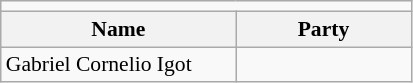<table class=wikitable style="font-size:90%">
<tr>
<td colspan=4 bgcolor=></td>
</tr>
<tr>
<th width=150px>Name</th>
<th colspan=2 width=110px>Party</th>
</tr>
<tr>
<td>Gabriel Cornelio Igot</td>
<td></td>
</tr>
</table>
